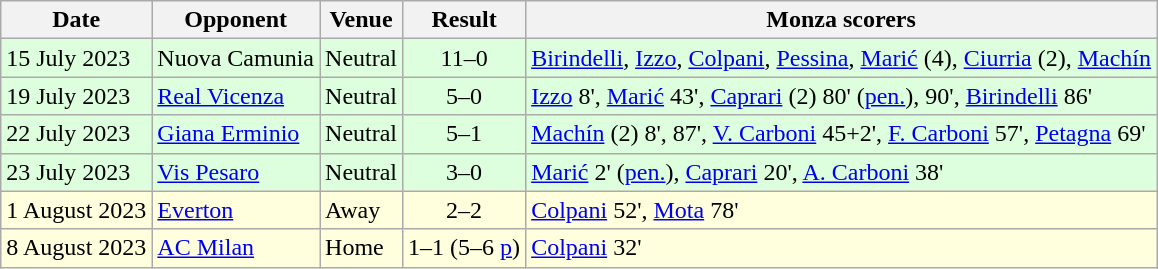<table class="wikitable" style="text-align:left">
<tr>
<th>Date</th>
<th>Opponent</th>
<th>Venue</th>
<th>Result</th>
<th>Monza scorers</th>
</tr>
<tr style="background:#ddffdd">
<td>15 July 2023</td>
<td>Nuova Camunia</td>
<td>Neutral</td>
<td align="center">11–0</td>
<td><a href='#'>Birindelli</a>, <a href='#'>Izzo</a>, <a href='#'>Colpani</a>, <a href='#'>Pessina</a>, <a href='#'>Marić</a> (4), <a href='#'>Ciurria</a> (2), <a href='#'>Machín</a></td>
</tr>
<tr style="background:#ddffdd">
<td>19 July 2023</td>
<td><a href='#'>Real Vicenza</a></td>
<td>Neutral</td>
<td align="center">5–0</td>
<td><a href='#'>Izzo</a> 8', <a href='#'>Marić</a> 43', <a href='#'>Caprari</a> (2) 80' (<a href='#'>pen.</a>), 90', <a href='#'>Birindelli</a> 86'</td>
</tr>
<tr style="background:#ddffdd">
<td>22 July 2023</td>
<td><a href='#'>Giana Erminio</a></td>
<td>Neutral</td>
<td align="center">5–1</td>
<td><a href='#'>Machín</a> (2) 8', 87', <a href='#'>V. Carboni</a> 45+2', <a href='#'>F. Carboni</a> 57', <a href='#'>Petagna</a> 69'</td>
</tr>
<tr style="background:#ddffdd">
<td>23 July 2023</td>
<td><a href='#'>Vis Pesaro</a></td>
<td>Neutral</td>
<td align="center">3–0</td>
<td><a href='#'>Marić</a> 2' (<a href='#'>pen.</a>), <a href='#'>Caprari</a> 20', <a href='#'>A. Carboni</a> 38'</td>
</tr>
<tr style="background:#ffffdd">
<td>1 August 2023</td>
<td><a href='#'>Everton</a></td>
<td>Away</td>
<td align="center">2–2</td>
<td><a href='#'>Colpani</a> 52', <a href='#'>Mota</a> 78'</td>
</tr>
<tr style="background:#ffffdd">
<td>8 August 2023</td>
<td><a href='#'>AC Milan</a></td>
<td>Home</td>
<td align="center">1–1 (5–6 <a href='#'>p</a>)</td>
<td><a href='#'>Colpani</a> 32'</td>
</tr>
</table>
